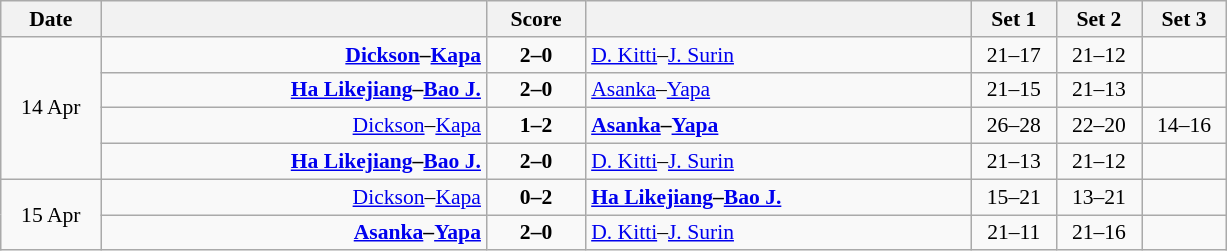<table class="wikitable" style="text-align: center; font-size:90% ">
<tr>
<th width="60">Date</th>
<th align="right" width="250"></th>
<th width="60">Score</th>
<th align="left" width="250"></th>
<th width="50">Set 1</th>
<th width="50">Set 2</th>
<th width="50">Set 3</th>
</tr>
<tr>
<td rowspan=4>14 Apr</td>
<td align=right><strong><a href='#'>Dickson</a>–<a href='#'>Kapa</a> </strong></td>
<td align=center><strong>2–0</strong></td>
<td align=left> <a href='#'>D. Kitti</a>–<a href='#'>J. Surin</a></td>
<td>21–17</td>
<td>21–12</td>
<td></td>
</tr>
<tr>
<td align=right><strong><a href='#'>Ha Likejiang</a>–<a href='#'>Bao J.</a> </strong></td>
<td align=center><strong>2–0</strong></td>
<td align=left> <a href='#'>Asanka</a>–<a href='#'>Yapa</a></td>
<td>21–15</td>
<td>21–13</td>
<td></td>
</tr>
<tr>
<td align=right><a href='#'>Dickson</a>–<a href='#'>Kapa</a> </td>
<td align=center><strong>1–2</strong></td>
<td align=left><strong> <a href='#'>Asanka</a>–<a href='#'>Yapa</a></strong></td>
<td>26–28</td>
<td>22–20</td>
<td>14–16</td>
</tr>
<tr>
<td align=right><strong><a href='#'>Ha Likejiang</a>–<a href='#'>Bao J.</a> </strong></td>
<td align=center><strong>2–0</strong></td>
<td align=left> <a href='#'>D. Kitti</a>–<a href='#'>J. Surin</a></td>
<td>21–13</td>
<td>21–12</td>
<td></td>
</tr>
<tr>
<td rowspan=2>15 Apr</td>
<td align=right><a href='#'>Dickson</a>–<a href='#'>Kapa</a> </td>
<td align=center><strong>0–2</strong></td>
<td align=left><strong> <a href='#'>Ha Likejiang</a>–<a href='#'>Bao J.</a></strong></td>
<td>15–21</td>
<td>13–21</td>
<td></td>
</tr>
<tr>
<td align=right><strong><a href='#'>Asanka</a>–<a href='#'>Yapa</a> </strong></td>
<td align=center><strong>2–0</strong></td>
<td align=left> <a href='#'>D. Kitti</a>–<a href='#'>J. Surin</a></td>
<td>21–11</td>
<td>21–16</td>
<td></td>
</tr>
</table>
